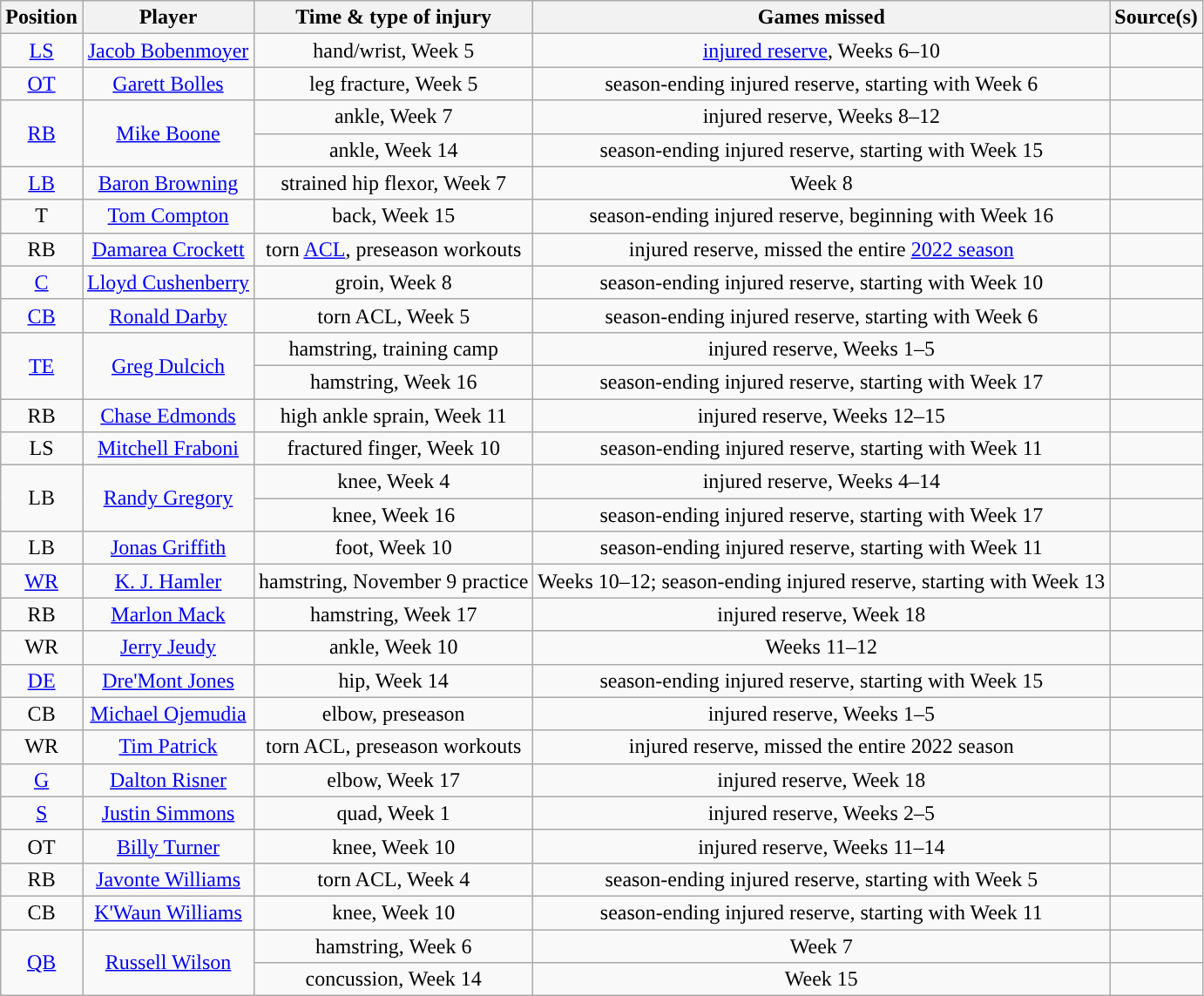<table class="wikitable" style="text-align:center">
<tr>
<th>Position</th>
<th>Player</th>
<th>Time & type of injury</th>
<th>Games missed</th>
<th>Source(s)</th>
</tr>
<tr>
<td><a href='#'>LS</a></td>
<td><a href='#'>Jacob Bobenmoyer</a></td>
<td>hand/wrist, Week 5</td>
<td><a href='#'>injured reserve</a>, Weeks 6–10</td>
<td></td>
</tr>
<tr>
<td><a href='#'>OT</a></td>
<td><a href='#'>Garett Bolles</a></td>
<td>leg fracture, Week 5</td>
<td>season-ending injured reserve, starting with Week 6</td>
<td></td>
</tr>
<tr>
<td rowspan=2><a href='#'>RB</a></td>
<td rowspan=2><a href='#'>Mike Boone</a></td>
<td>ankle, Week 7</td>
<td>injured reserve, Weeks 8–12</td>
<td></td>
</tr>
<tr>
<td>ankle, Week 14</td>
<td>season-ending injured reserve, starting with Week 15</td>
<td></td>
</tr>
<tr>
<td><a href='#'>LB</a></td>
<td><a href='#'>Baron Browning</a></td>
<td>strained hip flexor, Week 7</td>
<td>Week 8</td>
<td></td>
</tr>
<tr>
<td>T</td>
<td><a href='#'>Tom Compton</a></td>
<td>back, Week 15</td>
<td>season-ending injured reserve, beginning with Week 16</td>
<td></td>
</tr>
<tr>
<td>RB</td>
<td><a href='#'>Damarea Crockett</a></td>
<td>torn <a href='#'>ACL</a>, preseason workouts</td>
<td>injured reserve, missed the entire <a href='#'>2022 season</a></td>
<td></td>
</tr>
<tr>
<td><a href='#'>C</a></td>
<td><a href='#'>Lloyd Cushenberry</a></td>
<td>groin, Week 8</td>
<td>season-ending injured reserve, starting with Week 10</td>
<td></td>
</tr>
<tr>
<td><a href='#'>CB</a></td>
<td><a href='#'>Ronald Darby</a></td>
<td>torn ACL, Week 5</td>
<td>season-ending injured reserve, starting with Week 6</td>
<td></td>
</tr>
<tr>
<td rowspan=2><a href='#'>TE</a></td>
<td rowspan=2><a href='#'>Greg Dulcich</a></td>
<td>hamstring, training camp</td>
<td>injured reserve, Weeks 1–5</td>
<td></td>
</tr>
<tr>
<td>hamstring, Week 16</td>
<td>season-ending injured reserve, starting with Week 17</td>
<td></td>
</tr>
<tr>
<td>RB</td>
<td><a href='#'>Chase Edmonds</a></td>
<td>high ankle sprain, Week 11</td>
<td>injured reserve, Weeks 12–15</td>
<td></td>
</tr>
<tr>
<td>LS</td>
<td><a href='#'>Mitchell Fraboni</a></td>
<td>fractured finger, Week 10</td>
<td>season-ending injured reserve, starting with Week 11</td>
<td></td>
</tr>
<tr>
<td rowspan=2>LB</td>
<td rowspan=2><a href='#'>Randy Gregory</a></td>
<td>knee, Week 4</td>
<td>injured reserve, Weeks 4–14</td>
<td></td>
</tr>
<tr>
<td>knee, Week 16</td>
<td>season-ending injured reserve, starting with Week 17</td>
<td></td>
</tr>
<tr>
<td>LB</td>
<td><a href='#'>Jonas Griffith</a></td>
<td>foot, Week 10</td>
<td>season-ending injured reserve, starting with Week 11</td>
<td></td>
</tr>
<tr>
<td><a href='#'>WR</a></td>
<td><a href='#'>K. J. Hamler</a></td>
<td>hamstring, November 9 practice</td>
<td>Weeks 10–12; season-ending injured reserve, starting with Week 13</td>
<td></td>
</tr>
<tr>
<td>RB</td>
<td><a href='#'>Marlon Mack</a></td>
<td>hamstring, Week 17</td>
<td>injured reserve, Week 18</td>
<td></td>
</tr>
<tr>
<td>WR</td>
<td><a href='#'>Jerry Jeudy</a></td>
<td>ankle, Week 10</td>
<td>Weeks 11–12</td>
<td></td>
</tr>
<tr>
<td><a href='#'>DE</a></td>
<td><a href='#'>Dre'Mont Jones</a></td>
<td>hip, Week 14</td>
<td>season-ending injured reserve, starting with Week 15</td>
<td></td>
</tr>
<tr>
<td>CB</td>
<td><a href='#'>Michael Ojemudia</a></td>
<td>elbow, preseason</td>
<td>injured reserve, Weeks 1–5</td>
<td></td>
</tr>
<tr>
<td>WR</td>
<td><a href='#'>Tim Patrick</a></td>
<td>torn ACL, preseason workouts</td>
<td>injured reserve, missed the entire 2022 season</td>
<td></td>
</tr>
<tr>
<td><a href='#'>G</a></td>
<td><a href='#'>Dalton Risner</a></td>
<td>elbow, Week 17</td>
<td>injured reserve, Week 18</td>
<td></td>
</tr>
<tr>
<td><a href='#'>S</a></td>
<td><a href='#'>Justin Simmons</a></td>
<td>quad, Week 1</td>
<td>injured reserve, Weeks 2–5</td>
<td></td>
</tr>
<tr>
<td>OT</td>
<td><a href='#'>Billy Turner</a></td>
<td>knee, Week 10</td>
<td>injured reserve, Weeks 11–14</td>
<td></td>
</tr>
<tr>
<td>RB</td>
<td><a href='#'>Javonte Williams</a></td>
<td>torn ACL, Week 4</td>
<td>season-ending injured reserve, starting with Week 5</td>
<td></td>
</tr>
<tr>
<td>CB</td>
<td><a href='#'>K'Waun Williams</a></td>
<td>knee, Week 10</td>
<td>season-ending injured reserve, starting with Week 11</td>
<td></td>
</tr>
<tr>
<td rowspan=2><a href='#'>QB</a></td>
<td rowspan=2><a href='#'>Russell Wilson</a></td>
<td>hamstring, Week 6</td>
<td>Week 7</td>
<td></td>
</tr>
<tr>
<td>concussion, Week 14</td>
<td>Week 15</td>
<td></td>
</tr>
</table>
